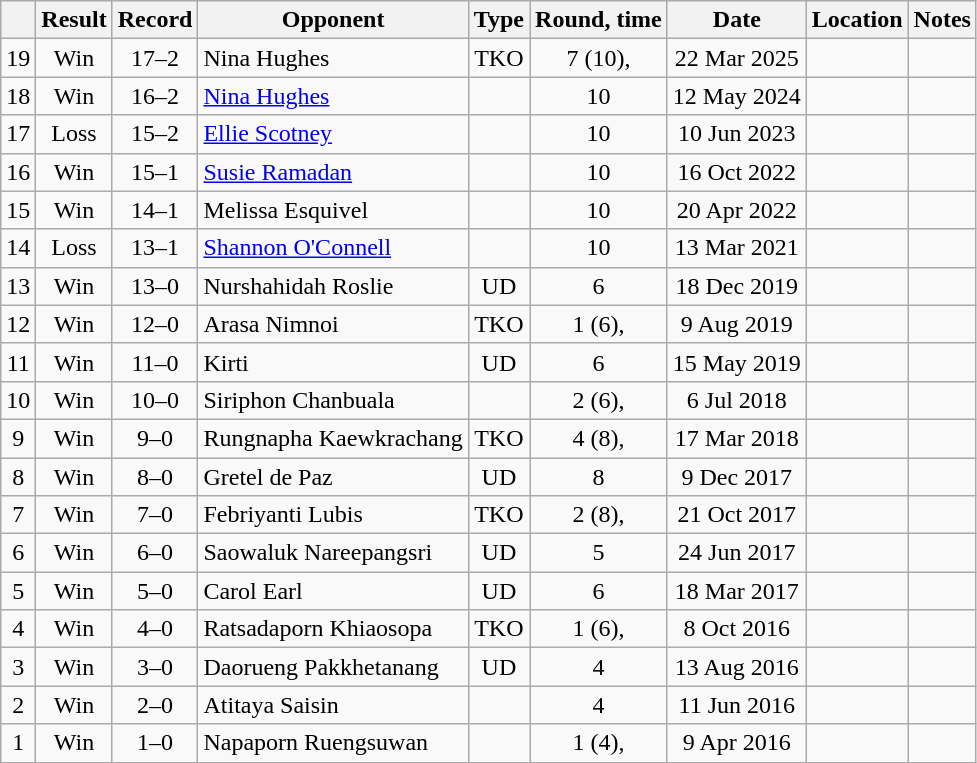<table class=wikitable style=text-align:center>
<tr>
<th></th>
<th>Result</th>
<th>Record</th>
<th>Opponent</th>
<th>Type</th>
<th>Round, time</th>
<th>Date</th>
<th>Location</th>
<th>Notes</th>
</tr>
<tr>
<td>19</td>
<td>Win</td>
<td>17–2</td>
<td align=left>Nina Hughes</td>
<td>TKO</td>
<td>7 (10), </td>
<td>22 Mar 2025</td>
<td align=left></td>
<td align=left></td>
</tr>
<tr>
<td>18</td>
<td>Win</td>
<td>16–2</td>
<td align=left><a href='#'>Nina Hughes</a></td>
<td></td>
<td>10</td>
<td>12 May 2024</td>
<td align=left></td>
<td align=left></td>
</tr>
<tr>
<td>17</td>
<td>Loss</td>
<td>15–2</td>
<td align=left><a href='#'>Ellie Scotney</a></td>
<td></td>
<td>10</td>
<td>10 Jun 2023</td>
<td align=left></td>
<td align=left></td>
</tr>
<tr>
<td>16</td>
<td>Win</td>
<td>15–1</td>
<td align=left><a href='#'>Susie Ramadan</a></td>
<td></td>
<td>10</td>
<td>16 Oct 2022</td>
<td align=left></td>
<td align=left></td>
</tr>
<tr>
<td>15</td>
<td>Win</td>
<td>14–1</td>
<td align=left>Melissa Esquivel</td>
<td></td>
<td>10</td>
<td>20 Apr 2022</td>
<td align=left></td>
<td align=left></td>
</tr>
<tr>
<td>14</td>
<td>Loss</td>
<td>13–1</td>
<td align=left><a href='#'>Shannon O'Connell</a></td>
<td></td>
<td>10</td>
<td>13 Mar 2021</td>
<td align=left></td>
<td align=left></td>
</tr>
<tr>
<td>13</td>
<td>Win</td>
<td>13–0</td>
<td align=left>Nurshahidah Roslie</td>
<td>UD</td>
<td>6</td>
<td>18 Dec 2019</td>
<td align=left></td>
<td align=left></td>
</tr>
<tr>
<td>12</td>
<td>Win</td>
<td>12–0</td>
<td align=left>Arasa Nimnoi</td>
<td>TKO</td>
<td>1 (6), </td>
<td>9 Aug 2019</td>
<td align=left></td>
<td align=left></td>
</tr>
<tr>
<td>11</td>
<td>Win</td>
<td>11–0</td>
<td align=left>Kirti</td>
<td>UD</td>
<td>6</td>
<td>15 May 2019</td>
<td align=left></td>
<td align=left></td>
</tr>
<tr>
<td>10</td>
<td>Win</td>
<td>10–0</td>
<td align=left>Siriphon Chanbuala</td>
<td></td>
<td>2 (6), </td>
<td>6 Jul 2018</td>
<td align=left></td>
<td align=left></td>
</tr>
<tr>
<td>9</td>
<td>Win</td>
<td>9–0</td>
<td align=left>Rungnapha Kaewkrachang</td>
<td>TKO</td>
<td>4 (8), </td>
<td>17 Mar 2018</td>
<td align=left></td>
<td align=left></td>
</tr>
<tr>
<td>8</td>
<td>Win</td>
<td>8–0</td>
<td align=left>Gretel de Paz</td>
<td>UD</td>
<td>8</td>
<td>9 Dec 2017</td>
<td align=left></td>
<td align=left></td>
</tr>
<tr>
<td>7</td>
<td>Win</td>
<td>7–0</td>
<td align=left>Febriyanti Lubis</td>
<td>TKO</td>
<td>2 (8), </td>
<td>21 Oct 2017</td>
<td align=left></td>
<td align=left></td>
</tr>
<tr>
<td>6</td>
<td>Win</td>
<td>6–0</td>
<td align=left>Saowaluk Nareepangsri</td>
<td>UD</td>
<td>5</td>
<td>24 Jun 2017</td>
<td align=left></td>
<td align=left></td>
</tr>
<tr>
<td>5</td>
<td>Win</td>
<td>5–0</td>
<td align=left>Carol Earl</td>
<td>UD</td>
<td>6</td>
<td>18 Mar 2017</td>
<td align=left></td>
<td align=left></td>
</tr>
<tr>
<td>4</td>
<td>Win</td>
<td>4–0</td>
<td align=left>Ratsadaporn Khiaosopa</td>
<td>TKO</td>
<td>1 (6), </td>
<td>8 Oct 2016</td>
<td align=left></td>
<td align=left></td>
</tr>
<tr>
<td>3</td>
<td>Win</td>
<td>3–0</td>
<td align=left>Daorueng Pakkhetanang</td>
<td>UD</td>
<td>4</td>
<td>13 Aug 2016</td>
<td align=left></td>
<td align=left></td>
</tr>
<tr>
<td>2</td>
<td>Win</td>
<td>2–0</td>
<td align=left>Atitaya Saisin</td>
<td></td>
<td>4</td>
<td>11 Jun 2016</td>
<td align=left></td>
<td align=left></td>
</tr>
<tr>
<td>1</td>
<td>Win</td>
<td>1–0</td>
<td align=left>Napaporn Ruengsuwan</td>
<td></td>
<td>1 (4), </td>
<td>9 Apr 2016</td>
<td align=left></td>
<td align=left></td>
</tr>
</table>
